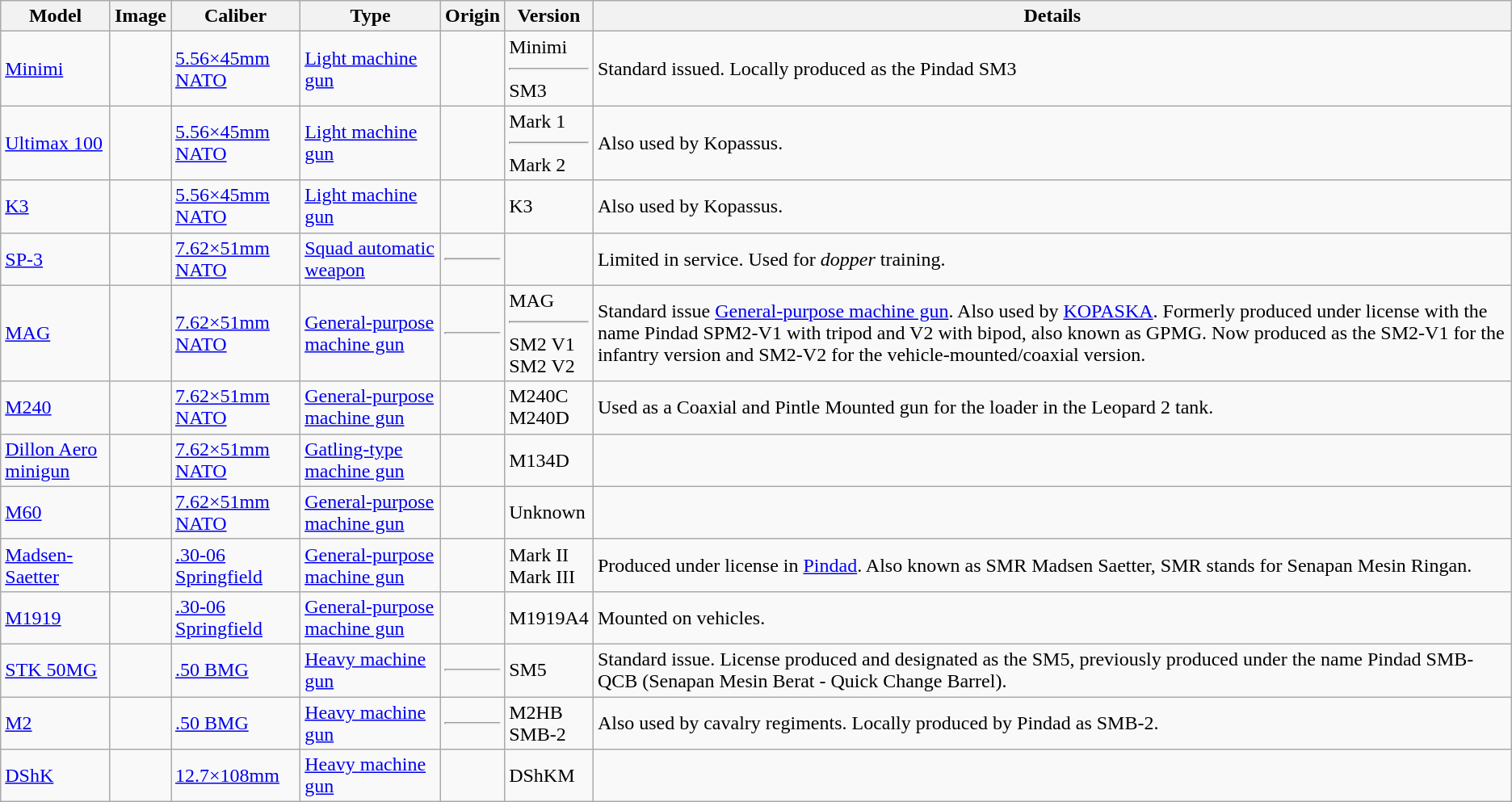<table class="wikitable">
<tr>
<th>Model</th>
<th>Image</th>
<th>Caliber</th>
<th>Type</th>
<th>Origin</th>
<th>Version</th>
<th>Details</th>
</tr>
<tr>
<td><a href='#'>Minimi</a></td>
<td></td>
<td><a href='#'>5.56×45mm NATO</a></td>
<td><a href='#'>Light machine gun</a></td>
<td><br></td>
<td>Minimi<hr>SM3</td>
<td>Standard issued. Locally produced as the Pindad SM3</td>
</tr>
<tr>
<td><a href='#'>Ultimax 100</a></td>
<td></td>
<td><a href='#'>5.56×45mm NATO</a></td>
<td><a href='#'>Light machine gun</a></td>
<td></td>
<td>Mark 1<hr>Mark 2</td>
<td>Also used by Kopassus.</td>
</tr>
<tr>
<td><a href='#'>K3</a></td>
<td></td>
<td><a href='#'>5.56×45mm NATO</a></td>
<td><a href='#'>Light machine gun</a></td>
<td></td>
<td>K3</td>
<td>Also used by Kopassus.</td>
</tr>
<tr>
<td><a href='#'>SP-3</a></td>
<td></td>
<td><a href='#'>7.62×51mm NATO</a></td>
<td><a href='#'>Squad automatic weapon</a></td>
<td><hr></td>
<td></td>
<td>Limited in service. Used for <em>dopper</em> training.</td>
</tr>
<tr>
<td><a href='#'>MAG</a></td>
<td><br></td>
<td><a href='#'>7.62×51mm NATO</a></td>
<td><a href='#'>General-purpose machine gun</a></td>
<td><hr></td>
<td>MAG<hr>SM2 V1<br>SM2 V2</td>
<td>Standard issue <a href='#'>General-purpose machine gun</a>. Also used by <a href='#'>KOPASKA</a>. Formerly produced under license with the name Pindad SPM2-V1 with tripod and V2 with bipod, also known as GPMG. Now produced as the SM2-V1 for the infantry version and SM2-V2 for the vehicle-mounted/coaxial version.</td>
</tr>
<tr>
<td><a href='#'>M240</a></td>
<td></td>
<td><a href='#'>7.62×51mm NATO</a></td>
<td><a href='#'>General-purpose machine gun</a></td>
<td></td>
<td>M240C<br>M240D</td>
<td>Used as a Coaxial and Pintle Mounted gun for the loader in the Leopard 2 tank.</td>
</tr>
<tr>
<td><a href='#'>Dillon Aero minigun</a></td>
<td></td>
<td><a href='#'>7.62×51mm NATO</a></td>
<td><a href='#'>Gatling-type</a> <a href='#'>machine gun</a></td>
<td></td>
<td>M134D</td>
<td></td>
</tr>
<tr>
<td><a href='#'>M60</a></td>
<td></td>
<td><a href='#'>7.62×51mm NATO</a></td>
<td><a href='#'>General-purpose machine gun</a></td>
<td></td>
<td>Unknown</td>
<td></td>
</tr>
<tr>
<td><a href='#'>Madsen-Saetter</a></td>
<td></td>
<td><a href='#'>.30-06 Springfield</a></td>
<td><a href='#'>General-purpose machine gun</a></td>
<td><br></td>
<td>Mark II<br>Mark III</td>
<td>Produced under license in <a href='#'>Pindad</a>. Also known as SMR Madsen Saetter, SMR stands for Senapan Mesin Ringan.</td>
</tr>
<tr>
<td><a href='#'>M1919</a></td>
<td></td>
<td><a href='#'>.30-06 Springfield</a></td>
<td><a href='#'>General-purpose machine gun</a></td>
<td></td>
<td>M1919A4</td>
<td>Mounted on vehicles.</td>
</tr>
<tr>
<td><a href='#'>STK 50MG</a></td>
<td></td>
<td><a href='#'>.50 BMG</a></td>
<td><a href='#'>Heavy machine gun</a></td>
<td><hr></td>
<td>SM5</td>
<td>Standard issue. License produced and designated as the SM5, previously produced under the name Pindad SMB-QCB (Senapan Mesin Berat - Quick Change Barrel).</td>
</tr>
<tr>
<td><a href='#'>M2</a></td>
<td></td>
<td><a href='#'>.50 BMG</a></td>
<td><a href='#'>Heavy machine gun</a></td>
<td><hr></td>
<td>M2HB<br>SMB-2</td>
<td>Also used by cavalry regiments. Locally produced by Pindad as SMB-2.</td>
</tr>
<tr>
<td><a href='#'>DShK</a></td>
<td></td>
<td><a href='#'>12.7×108mm</a></td>
<td><a href='#'>Heavy machine gun</a></td>
<td></td>
<td>DShKM</td>
<td></td>
</tr>
</table>
